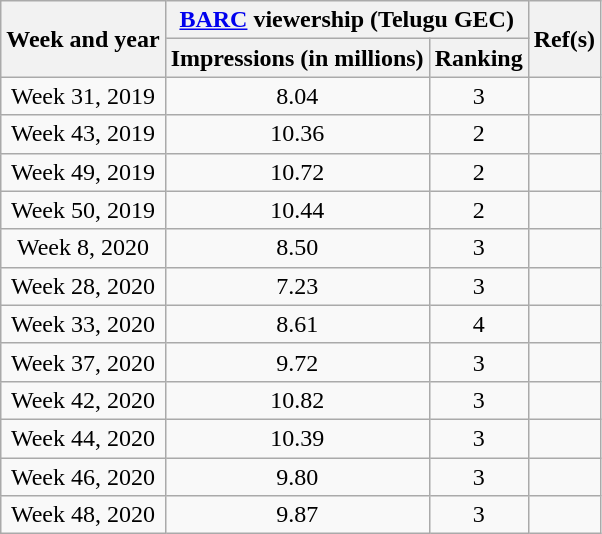<table class="wikitable" style="text-align:center">
<tr align=center>
<th rowspan="2">Week and year</th>
<th colspan="2"><a href='#'>BARC</a> viewership (Telugu GEC)</th>
<th rowspan="2">Ref(s)</th>
</tr>
<tr>
<th>Impressions (in millions)</th>
<th>Ranking</th>
</tr>
<tr>
<td>Week 31, 2019</td>
<td>8.04</td>
<td>3</td>
<td></td>
</tr>
<tr>
<td>Week 43, 2019</td>
<td>10.36</td>
<td>2</td>
<td></td>
</tr>
<tr>
<td>Week 49, 2019</td>
<td>10.72</td>
<td>2</td>
<td></td>
</tr>
<tr>
<td>Week 50, 2019</td>
<td>10.44</td>
<td>2</td>
<td></td>
</tr>
<tr>
<td>Week 8, 2020</td>
<td>8.50</td>
<td>3</td>
<td></td>
</tr>
<tr>
<td>Week 28, 2020</td>
<td>7.23</td>
<td>3</td>
<td></td>
</tr>
<tr>
<td>Week 33, 2020</td>
<td>8.61</td>
<td>4</td>
<td></td>
</tr>
<tr>
<td>Week 37, 2020</td>
<td>9.72</td>
<td>3</td>
<td></td>
</tr>
<tr>
<td>Week 42, 2020</td>
<td>10.82</td>
<td>3</td>
<td></td>
</tr>
<tr>
<td>Week 44, 2020</td>
<td>10.39</td>
<td>3</td>
<td></td>
</tr>
<tr>
<td>Week 46, 2020</td>
<td>9.80</td>
<td>3</td>
<td></td>
</tr>
<tr>
<td>Week 48, 2020</td>
<td>9.87</td>
<td>3</td>
<td></td>
</tr>
</table>
